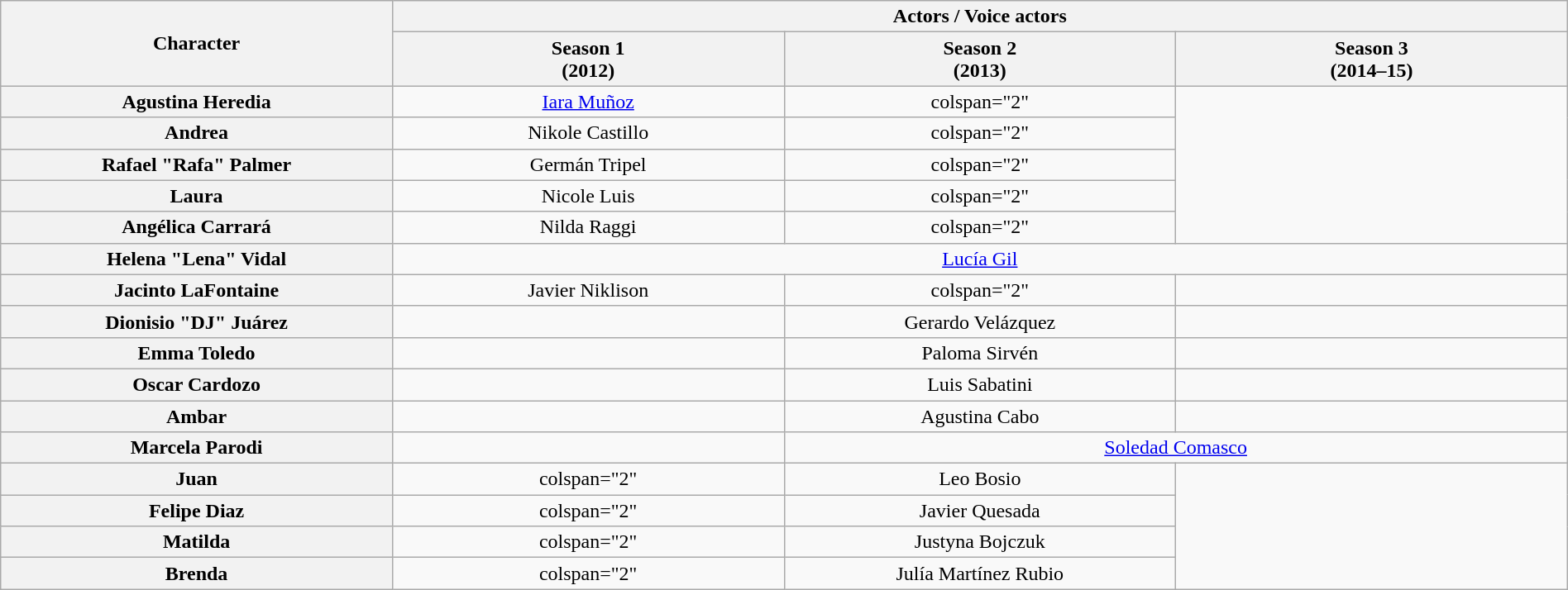<table class="wikitable" style="text-align: center; width: 100%">
<tr>
<th scope="col" rowspan="2" style="width: 16.5%">Character</th>
<th scope="col" colspan="3" style="text-align: center">Actors / Voice actors</th>
</tr>
<tr>
<th scope="col" style="text-align: center; width: 16.5%">Season 1<br>(2012)</th>
<th scope="col" style="text-align: center; width: 16.5%">Season 2<br>(2013)</th>
<th scope="col" style="text-align: center; width: 16.5%">Season 3<br>(2014–15)</th>
</tr>
<tr>
<th scope="row">Agustina Heredia</th>
<td><a href='#'>Iara Muñoz</a> </td>
<td>colspan="2" </td>
</tr>
<tr>
<th scope="row">Andrea</th>
<td>Nikole Castillo </td>
<td>colspan="2" </td>
</tr>
<tr>
<th scope="row">Rafael "Rafa" Palmer</th>
<td>Germán Tripel </td>
<td>colspan="2" </td>
</tr>
<tr>
<th scope="row">Laura</th>
<td>Nicole Luis </td>
<td>colspan="2" </td>
</tr>
<tr>
<th scope="row">Angélica Carrará</th>
<td>Nilda Raggi</td>
<td>colspan="2" </td>
</tr>
<tr>
<th scope="row">Helena "Lena" Vidal</th>
<td colspan="3"><a href='#'>Lucía Gil</a></td>
</tr>
<tr>
<th scope="row">Jacinto LaFontaine</th>
<td>Javier Niklison </td>
<td>colspan="2" </td>
</tr>
<tr>
<th scope="row">Dionisio "DJ" Juárez</th>
<td></td>
<td>Gerardo Velázquez </td>
<td></td>
</tr>
<tr>
<th scope="row">Emma Toledo</th>
<td></td>
<td>Paloma Sirvén </td>
<td></td>
</tr>
<tr>
<th scope="row">Oscar Cardozo</th>
<td></td>
<td>Luis Sabatini</td>
<td></td>
</tr>
<tr>
<th scope="row">Ambar</th>
<td></td>
<td>Agustina Cabo</td>
<td></td>
</tr>
<tr>
<th scope="row">Marcela Parodi</th>
<td></td>
<td colspan="2"><a href='#'>Soledad Comasco</a></td>
</tr>
<tr>
<th scope="row">Juan</th>
<td>colspan="2" </td>
<td>Leo Bosio</td>
</tr>
<tr>
<th scope="row">Felipe Diaz</th>
<td>colspan="2" </td>
<td>Javier Quesada</td>
</tr>
<tr>
<th scope="row">Matilda</th>
<td>colspan="2" </td>
<td>Justyna Bojczuk</td>
</tr>
<tr>
<th scope="row">Brenda</th>
<td>colspan="2" </td>
<td>Julía Martínez Rubio</td>
</tr>
</table>
